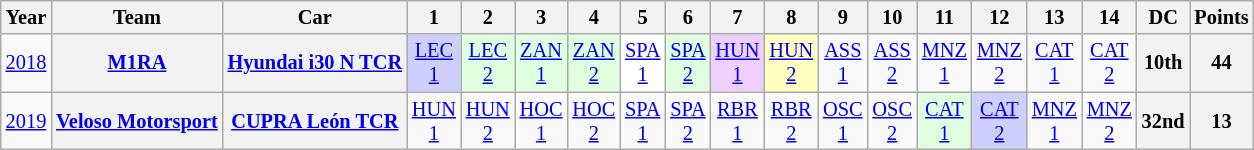<table class="wikitable" style="text-align:center; font-size:85%">
<tr>
<th>Year</th>
<th>Team</th>
<th>Car</th>
<th>1</th>
<th>2</th>
<th>3</th>
<th>4</th>
<th>5</th>
<th>6</th>
<th>7</th>
<th>8</th>
<th>9</th>
<th>10</th>
<th>11</th>
<th>12</th>
<th>13</th>
<th>14</th>
<th>DC</th>
<th>Points</th>
</tr>
<tr>
<td><a href='#'>2018</a></td>
<th><a href='#'>M1RA</a></th>
<th><a href='#'>Hyundai i30 N TCR</a></th>
<td style="background:#CFCFFF;"><a href='#'>LEC<br>1</a><br></td>
<td style="background:#DFFFDF;"><a href='#'>LEC<br>2</a><br></td>
<td style="background:#DFFFDF;"><a href='#'>ZAN<br>1</a><br></td>
<td style="background:#DFFFDF;"><a href='#'>ZAN<br>2</a><br></td>
<td style="background:#FFFFFF;"><a href='#'>SPA<br>1</a><br></td>
<td style="background:#DFFFDF;"><a href='#'>SPA<br>2</a><br></td>
<td style="background:#EFCFFF;"><a href='#'>HUN<br>1</a><br></td>
<td style="background:#FFFFBF;"><a href='#'>HUN<br>2</a><br></td>
<td><a href='#'>ASS<br>1</a></td>
<td><a href='#'>ASS<br>2</a></td>
<td><a href='#'>MNZ<br>1</a></td>
<td><a href='#'>MNZ<br>2</a></td>
<td><a href='#'>CAT<br>1</a></td>
<td><a href='#'>CAT<br>2</a></td>
<th>10th</th>
<th>44</th>
</tr>
<tr>
<td><a href='#'>2019</a></td>
<th><a href='#'>Veloso Motorsport</a></th>
<th><a href='#'>CUPRA León TCR</a></th>
<td><a href='#'>HUN<br>1</a></td>
<td><a href='#'>HUN<br>2</a></td>
<td><a href='#'>HOC<br>1</a></td>
<td><a href='#'>HOC<br>2</a></td>
<td><a href='#'>SPA<br>1</a></td>
<td><a href='#'>SPA<br>2</a></td>
<td><a href='#'>RBR<br>1</a></td>
<td><a href='#'>RBR<br>2</a></td>
<td><a href='#'>OSC<br>1</a></td>
<td><a href='#'>OSC<br>2</a></td>
<td style="background:#DFFFDF;"><a href='#'>CAT<br>1</a><br></td>
<td style="background:#CFCFFF;"><a href='#'>CAT<br>2</a><br></td>
<td><a href='#'>MNZ<br>1</a></td>
<td><a href='#'>MNZ<br>2</a></td>
<th>32nd</th>
<th>13</th>
</tr>
</table>
